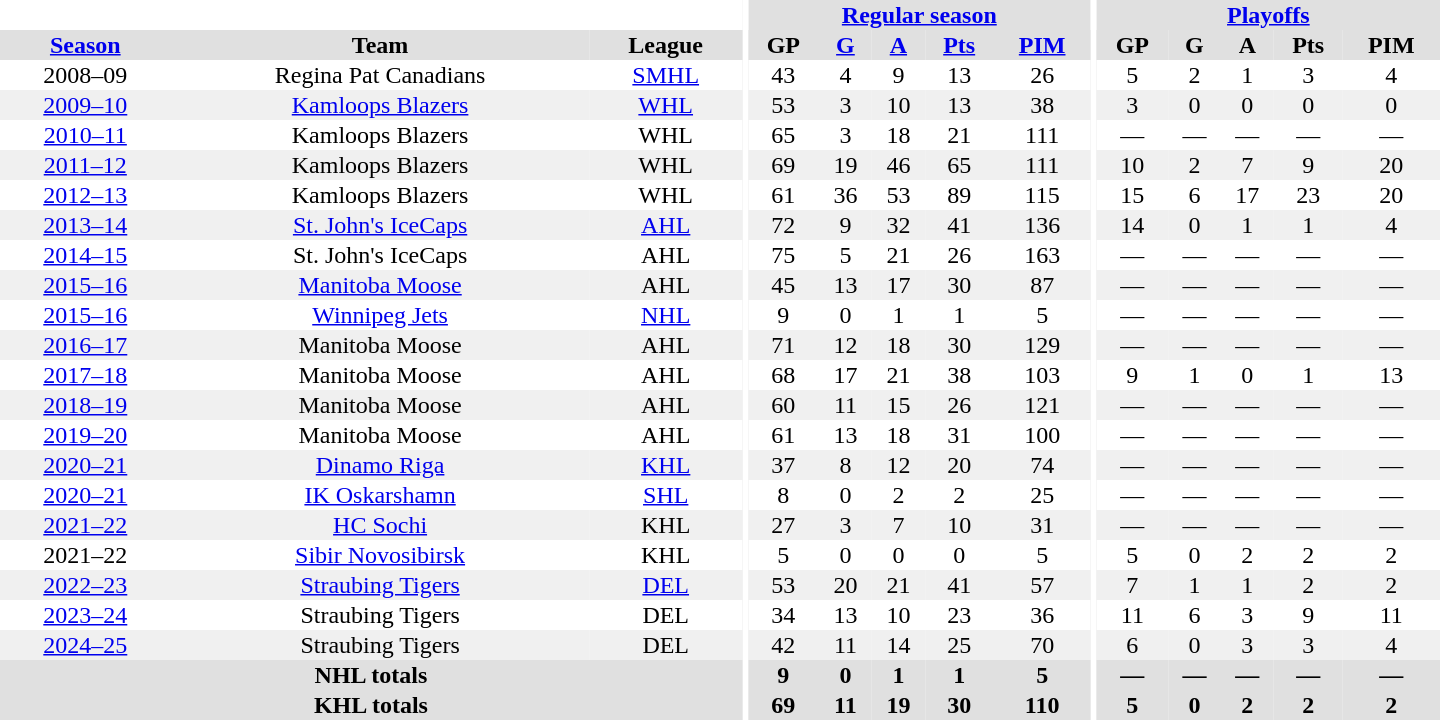<table border="0" cellpadding="1" cellspacing="0" style="text-align:center; width:60em">
<tr bgcolor="#e0e0e0">
<th colspan="3" bgcolor="#ffffff"></th>
<th rowspan="99" bgcolor="#ffffff"></th>
<th colspan="5"><a href='#'>Regular season</a></th>
<th rowspan="99" bgcolor="#ffffff"></th>
<th colspan="5"><a href='#'>Playoffs</a></th>
</tr>
<tr bgcolor="#e0e0e0">
<th><a href='#'>Season</a></th>
<th>Team</th>
<th>League</th>
<th>GP</th>
<th><a href='#'>G</a></th>
<th><a href='#'>A</a></th>
<th><a href='#'>Pts</a></th>
<th><a href='#'>PIM</a></th>
<th>GP</th>
<th>G</th>
<th>A</th>
<th>Pts</th>
<th>PIM</th>
</tr>
<tr>
<td>2008–09</td>
<td>Regina Pat Canadians</td>
<td><a href='#'>SMHL</a></td>
<td>43</td>
<td>4</td>
<td>9</td>
<td>13</td>
<td>26</td>
<td>5</td>
<td>2</td>
<td>1</td>
<td>3</td>
<td>4</td>
</tr>
<tr bgcolor="#f0f0f0">
<td><a href='#'>2009–10</a></td>
<td><a href='#'>Kamloops Blazers</a></td>
<td><a href='#'>WHL</a></td>
<td>53</td>
<td>3</td>
<td>10</td>
<td>13</td>
<td>38</td>
<td>3</td>
<td>0</td>
<td>0</td>
<td>0</td>
<td>0</td>
</tr>
<tr>
<td><a href='#'>2010–11</a></td>
<td>Kamloops Blazers</td>
<td>WHL</td>
<td>65</td>
<td>3</td>
<td>18</td>
<td>21</td>
<td>111</td>
<td>—</td>
<td>—</td>
<td>—</td>
<td>—</td>
<td>—</td>
</tr>
<tr bgcolor="#f0f0f0">
<td><a href='#'>2011–12</a></td>
<td>Kamloops Blazers</td>
<td>WHL</td>
<td>69</td>
<td>19</td>
<td>46</td>
<td>65</td>
<td>111</td>
<td>10</td>
<td>2</td>
<td>7</td>
<td>9</td>
<td>20</td>
</tr>
<tr>
<td><a href='#'>2012–13</a></td>
<td>Kamloops Blazers</td>
<td>WHL</td>
<td>61</td>
<td>36</td>
<td>53</td>
<td>89</td>
<td>115</td>
<td>15</td>
<td>6</td>
<td>17</td>
<td>23</td>
<td>20</td>
</tr>
<tr bgcolor="#f0f0f0">
<td><a href='#'>2013–14</a></td>
<td><a href='#'>St. John's IceCaps</a></td>
<td><a href='#'>AHL</a></td>
<td>72</td>
<td>9</td>
<td>32</td>
<td>41</td>
<td>136</td>
<td>14</td>
<td>0</td>
<td>1</td>
<td>1</td>
<td>4</td>
</tr>
<tr>
<td><a href='#'>2014–15</a></td>
<td>St. John's IceCaps</td>
<td>AHL</td>
<td>75</td>
<td>5</td>
<td>21</td>
<td>26</td>
<td>163</td>
<td>—</td>
<td>—</td>
<td>—</td>
<td>—</td>
<td>—</td>
</tr>
<tr bgcolor="#f0f0f0">
<td><a href='#'>2015–16</a></td>
<td><a href='#'>Manitoba Moose</a></td>
<td>AHL</td>
<td>45</td>
<td>13</td>
<td>17</td>
<td>30</td>
<td>87</td>
<td>—</td>
<td>—</td>
<td>—</td>
<td>—</td>
<td>—</td>
</tr>
<tr>
<td><a href='#'>2015–16</a></td>
<td><a href='#'>Winnipeg Jets</a></td>
<td><a href='#'>NHL</a></td>
<td>9</td>
<td>0</td>
<td>1</td>
<td>1</td>
<td>5</td>
<td>—</td>
<td>—</td>
<td>—</td>
<td>—</td>
<td>—</td>
</tr>
<tr bgcolor="#f0f0f0">
<td><a href='#'>2016–17</a></td>
<td>Manitoba Moose</td>
<td>AHL</td>
<td>71</td>
<td>12</td>
<td>18</td>
<td>30</td>
<td>129</td>
<td>—</td>
<td>—</td>
<td>—</td>
<td>—</td>
<td>—</td>
</tr>
<tr>
<td><a href='#'>2017–18</a></td>
<td>Manitoba Moose</td>
<td>AHL</td>
<td>68</td>
<td>17</td>
<td>21</td>
<td>38</td>
<td>103</td>
<td>9</td>
<td>1</td>
<td>0</td>
<td>1</td>
<td>13</td>
</tr>
<tr bgcolor="#f0f0f0">
<td><a href='#'>2018–19</a></td>
<td>Manitoba Moose</td>
<td>AHL</td>
<td>60</td>
<td>11</td>
<td>15</td>
<td>26</td>
<td>121</td>
<td>—</td>
<td>—</td>
<td>—</td>
<td>—</td>
<td>—</td>
</tr>
<tr>
<td><a href='#'>2019–20</a></td>
<td>Manitoba Moose</td>
<td>AHL</td>
<td>61</td>
<td>13</td>
<td>18</td>
<td>31</td>
<td>100</td>
<td>—</td>
<td>—</td>
<td>—</td>
<td>—</td>
<td>—</td>
</tr>
<tr bgcolor="#f0f0f0">
<td><a href='#'>2020–21</a></td>
<td><a href='#'>Dinamo Riga</a></td>
<td><a href='#'>KHL</a></td>
<td>37</td>
<td>8</td>
<td>12</td>
<td>20</td>
<td>74</td>
<td>—</td>
<td>—</td>
<td>—</td>
<td>—</td>
<td>—</td>
</tr>
<tr>
<td><a href='#'>2020–21</a></td>
<td><a href='#'>IK Oskarshamn</a></td>
<td><a href='#'>SHL</a></td>
<td>8</td>
<td>0</td>
<td>2</td>
<td>2</td>
<td>25</td>
<td>—</td>
<td>—</td>
<td>—</td>
<td>—</td>
<td>—</td>
</tr>
<tr bgcolor="#f0f0f0">
<td><a href='#'>2021–22</a></td>
<td><a href='#'>HC Sochi</a></td>
<td>KHL</td>
<td>27</td>
<td>3</td>
<td>7</td>
<td>10</td>
<td>31</td>
<td>—</td>
<td>—</td>
<td>—</td>
<td>—</td>
<td>—</td>
</tr>
<tr>
<td>2021–22</td>
<td><a href='#'>Sibir Novosibirsk</a></td>
<td>KHL</td>
<td>5</td>
<td>0</td>
<td>0</td>
<td>0</td>
<td>5</td>
<td>5</td>
<td>0</td>
<td>2</td>
<td>2</td>
<td>2</td>
</tr>
<tr bgcolor="#f0f0f0">
<td><a href='#'>2022–23</a></td>
<td><a href='#'>Straubing Tigers</a></td>
<td><a href='#'>DEL</a></td>
<td>53</td>
<td>20</td>
<td>21</td>
<td>41</td>
<td>57</td>
<td>7</td>
<td>1</td>
<td>1</td>
<td>2</td>
<td>2</td>
</tr>
<tr>
<td><a href='#'>2023–24</a></td>
<td>Straubing Tigers</td>
<td>DEL</td>
<td>34</td>
<td>13</td>
<td>10</td>
<td>23</td>
<td>36</td>
<td>11</td>
<td>6</td>
<td>3</td>
<td>9</td>
<td>11</td>
</tr>
<tr bgcolor="#f0f0f0">
<td><a href='#'>2024–25</a></td>
<td>Straubing Tigers</td>
<td>DEL</td>
<td>42</td>
<td>11</td>
<td>14</td>
<td>25</td>
<td>70</td>
<td>6</td>
<td>0</td>
<td>3</td>
<td>3</td>
<td>4</td>
</tr>
<tr bgcolor="#e0e0e0">
<th colspan="3">NHL totals</th>
<th>9</th>
<th>0</th>
<th>1</th>
<th>1</th>
<th>5</th>
<th>—</th>
<th>—</th>
<th>—</th>
<th>—</th>
<th>—</th>
</tr>
<tr bgcolor="#e0e0e0">
<th colspan="3">KHL totals</th>
<th>69</th>
<th>11</th>
<th>19</th>
<th>30</th>
<th>110</th>
<th>5</th>
<th>0</th>
<th>2</th>
<th>2</th>
<th>2</th>
</tr>
</table>
